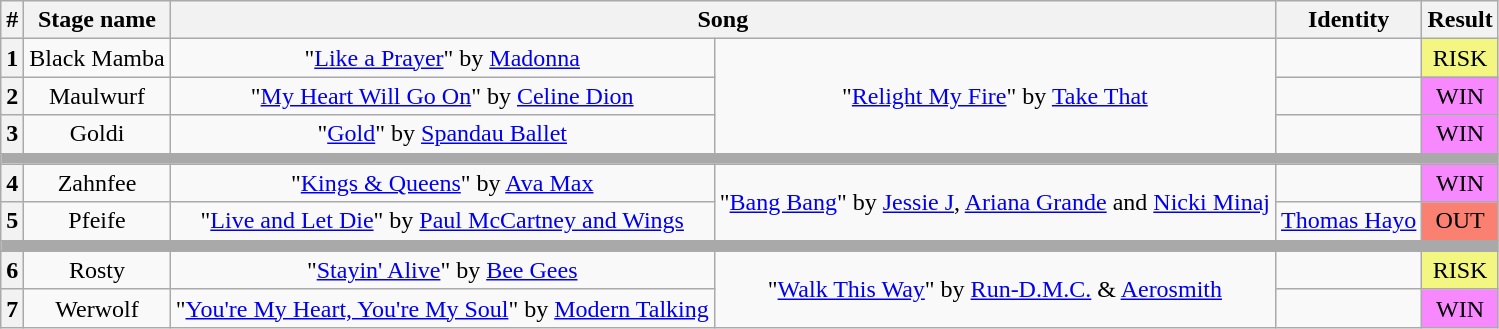<table class="wikitable plainrowheaders" style="text-align: center;">
<tr>
<th>#</th>
<th>Stage name</th>
<th colspan="2">Song</th>
<th>Identity</th>
<th>Result</th>
</tr>
<tr>
<th>1</th>
<td>Black Mamba</td>
<td>"<a href='#'>Like a Prayer</a>" by <a href='#'>Madonna</a></td>
<td rowspan="3">"<a href='#'>Relight My Fire</a>" by <a href='#'>Take That</a></td>
<td></td>
<td bgcolor="F3F781">RISK</td>
</tr>
<tr>
<th>2</th>
<td>Maulwurf</td>
<td>"<a href='#'>My Heart Will Go On</a>" by <a href='#'>Celine Dion</a></td>
<td></td>
<td bgcolor="F888FD">WIN</td>
</tr>
<tr>
<th>3</th>
<td>Goldi</td>
<td>"<a href='#'>Gold</a>" by <a href='#'>Spandau Ballet</a></td>
<td></td>
<td bgcolor="F888FD">WIN</td>
</tr>
<tr>
<td colspan="6" style="background:darkgray"></td>
</tr>
<tr>
<th>4</th>
<td>Zahnfee</td>
<td>"<a href='#'>Kings & Queens</a>" by <a href='#'>Ava Max</a></td>
<td rowspan="2">"<a href='#'>Bang Bang</a>" by <a href='#'>Jessie J</a>, <a href='#'>Ariana Grande</a> and <a href='#'>Nicki Minaj</a></td>
<td></td>
<td bgcolor="F888FD">WIN</td>
</tr>
<tr>
<th>5</th>
<td>Pfeife</td>
<td>"<a href='#'>Live and Let Die</a>" by <a href='#'>Paul McCartney and Wings</a></td>
<td><a href='#'>Thomas Hayo</a></td>
<td bgcolor=salmon>OUT</td>
</tr>
<tr>
<td colspan="6" style="background:darkgray"></td>
</tr>
<tr>
<th>6</th>
<td>Rosty</td>
<td>"<a href='#'>Stayin' Alive</a>" by <a href='#'>Bee Gees</a></td>
<td rowspan="2">"<a href='#'>Walk This Way</a>" by <a href='#'>Run-D.M.C.</a> & <a href='#'>Aerosmith</a></td>
<td></td>
<td bgcolor="F3F781">RISK</td>
</tr>
<tr>
<th>7</th>
<td>Werwolf</td>
<td>"<a href='#'>You're My Heart, You're My Soul</a>" by <a href='#'>Modern Talking</a></td>
<td></td>
<td bgcolor="F888FD">WIN</td>
</tr>
</table>
